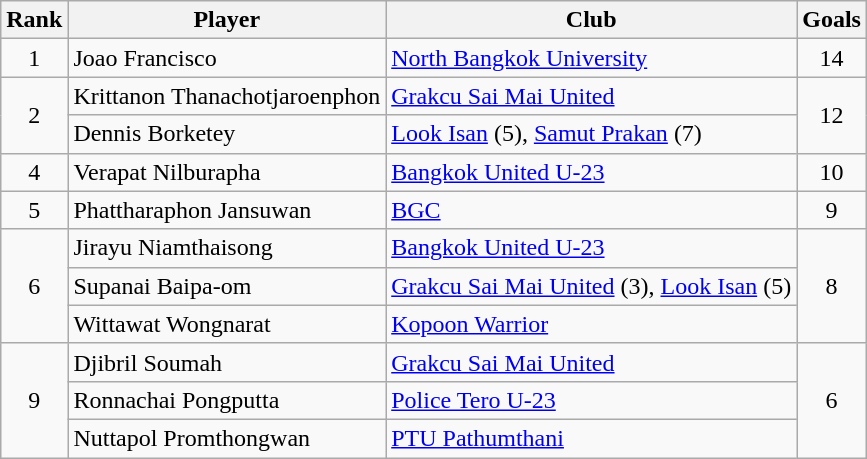<table class="wikitable" style="text-align:center">
<tr>
<th>Rank</th>
<th>Player</th>
<th>Club</th>
<th>Goals</th>
</tr>
<tr>
<td>1</td>
<td align="left"> Joao Francisco</td>
<td align="left"><a href='#'>North Bangkok University</a></td>
<td>14</td>
</tr>
<tr>
<td rowspan="2">2</td>
<td align="left"> Krittanon Thanachotjaroenphon</td>
<td align="left"><a href='#'>Grakcu Sai Mai United</a></td>
<td rowspan="2">12</td>
</tr>
<tr>
<td align="left"> Dennis Borketey</td>
<td align="left"><a href='#'>Look Isan</a> (5), <a href='#'>Samut Prakan</a> (7)</td>
</tr>
<tr>
<td>4</td>
<td align="left"> Verapat Nilburapha</td>
<td align="left"><a href='#'>Bangkok United U-23</a></td>
<td>10</td>
</tr>
<tr>
<td>5</td>
<td align="left"> Phattharaphon Jansuwan</td>
<td align="left"><a href='#'>BGC</a></td>
<td>9</td>
</tr>
<tr>
<td rowspan="3">6</td>
<td align="left"> Jirayu Niamthaisong</td>
<td align="left"><a href='#'>Bangkok United U-23</a></td>
<td rowspan="3">8</td>
</tr>
<tr>
<td align="left"> Supanai Baipa-om</td>
<td align="left"><a href='#'>Grakcu Sai Mai United</a> (3), <a href='#'>Look Isan</a> (5)</td>
</tr>
<tr>
<td align="left"> Wittawat Wongnarat</td>
<td align="left"><a href='#'>Kopoon Warrior</a></td>
</tr>
<tr>
<td rowspan="3">9</td>
<td align="left"> Djibril Soumah</td>
<td align="left"><a href='#'>Grakcu Sai Mai United</a></td>
<td rowspan="3">6</td>
</tr>
<tr>
<td align="left"> Ronnachai Pongputta</td>
<td align="left"><a href='#'>Police Tero U-23</a></td>
</tr>
<tr>
<td align="left"> Nuttapol Promthongwan</td>
<td align="left"><a href='#'>PTU Pathumthani</a></td>
</tr>
</table>
